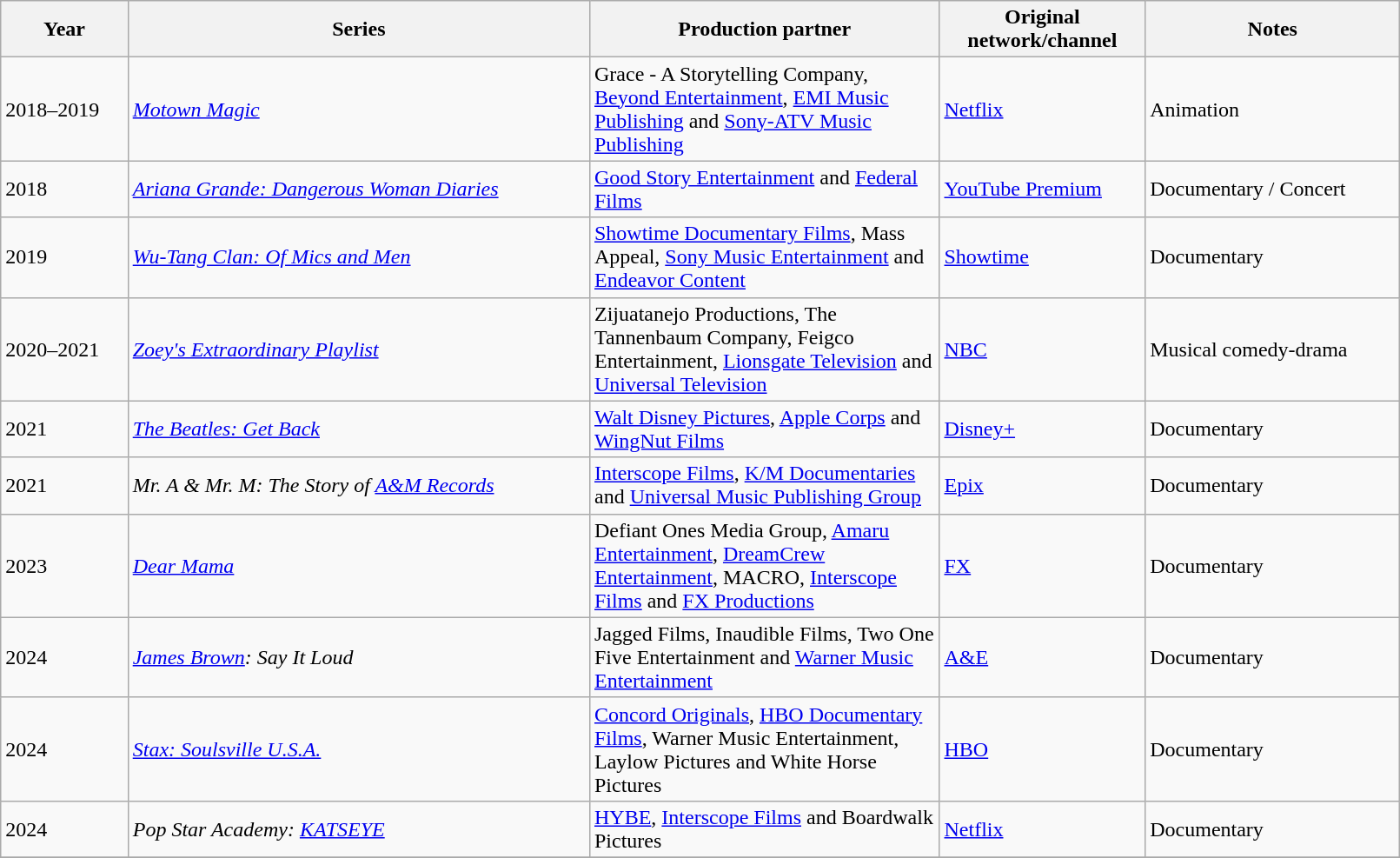<table class="wikitable plainrowheaders" width="85%">
<tr>
<th>Year</th>
<th>Series</th>
<th width="25%">Production partner</th>
<th>Original<br>network/channel</th>
<th>Notes</th>
</tr>
<tr>
<td>2018–2019</td>
<td><em><a href='#'>Motown Magic</a></em></td>
<td>Grace - A Storytelling Company, <a href='#'>Beyond Entertainment</a>, <a href='#'>EMI Music Publishing</a> and <a href='#'>Sony-ATV Music Publishing</a></td>
<td><a href='#'>Netflix</a></td>
<td>Animation</td>
</tr>
<tr>
<td>2018</td>
<td><em><a href='#'>Ariana Grande: Dangerous Woman Diaries</a></em></td>
<td><a href='#'>Good Story Entertainment</a> and <a href='#'>Federal Films</a></td>
<td><a href='#'>YouTube Premium</a></td>
<td>Documentary / Concert</td>
</tr>
<tr>
<td>2019</td>
<td><em><a href='#'>Wu-Tang Clan: Of Mics and Men</a></em></td>
<td><a href='#'>Showtime Documentary Films</a>, Mass Appeal, <a href='#'>Sony Music Entertainment</a> and <a href='#'>Endeavor Content</a></td>
<td><a href='#'>Showtime</a></td>
<td>Documentary</td>
</tr>
<tr>
<td>2020–2021</td>
<td><em><a href='#'>Zoey's Extraordinary Playlist</a></em></td>
<td>Zijuatanejo Productions, The Tannenbaum Company, Feigco Entertainment, <a href='#'>Lionsgate Television</a> and <a href='#'>Universal Television</a></td>
<td><a href='#'>NBC</a></td>
<td>Musical comedy-drama</td>
</tr>
<tr>
<td>2021</td>
<td><em><a href='#'>The Beatles: Get Back</a></em></td>
<td><a href='#'>Walt Disney Pictures</a>, <a href='#'>Apple Corps</a> and <a href='#'>WingNut Films</a></td>
<td><a href='#'>Disney+</a></td>
<td>Documentary</td>
</tr>
<tr>
<td>2021</td>
<td><em>Mr. A & Mr. M: The Story of <a href='#'>A&M Records</a></em></td>
<td><a href='#'>Interscope Films</a>, <a href='#'>K/M Documentaries</a> and <a href='#'>Universal Music Publishing Group</a></td>
<td><a href='#'>Epix</a></td>
<td>Documentary</td>
</tr>
<tr>
<td>2023</td>
<td><em><a href='#'>Dear Mama</a></em></td>
<td>Defiant Ones Media Group, <a href='#'>Amaru Entertainment</a>, <a href='#'>DreamCrew Entertainment</a>, MACRO, <a href='#'>Interscope Films</a> and <a href='#'>FX Productions</a></td>
<td><a href='#'>FX</a></td>
<td>Documentary</td>
</tr>
<tr>
<td>2024</td>
<td><em><a href='#'>James Brown</a>: Say It Loud</em></td>
<td>Jagged Films, Inaudible Films, Two One Five Entertainment and <a href='#'>Warner Music Entertainment</a></td>
<td><a href='#'>A&E</a></td>
<td>Documentary</td>
</tr>
<tr>
<td>2024</td>
<td><em><a href='#'>Stax: Soulsville U.S.A.</a></em></td>
<td><a href='#'>Concord Originals</a>, <a href='#'>HBO Documentary Films</a>, Warner Music Entertainment, Laylow Pictures and White Horse Pictures</td>
<td><a href='#'>HBO</a></td>
<td>Documentary</td>
</tr>
<tr>
<td>2024</td>
<td><em>Pop Star Academy: <a href='#'>KATSEYE</a></em></td>
<td><a href='#'>HYBE</a>, <a href='#'>Interscope Films</a> and Boardwalk Pictures</td>
<td><a href='#'>Netflix</a></td>
<td>Documentary</td>
</tr>
<tr>
</tr>
</table>
